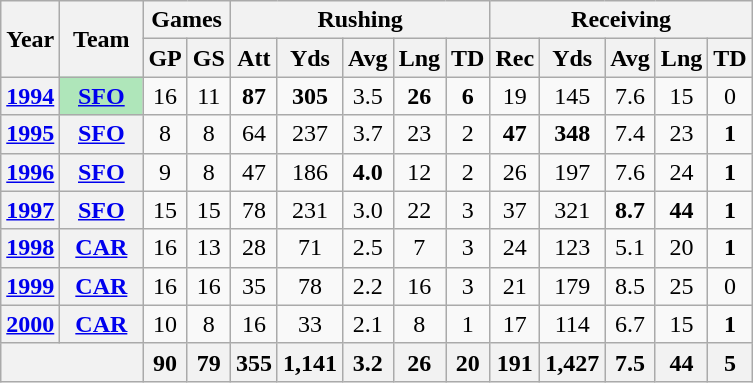<table class="wikitable" style="text-align:center;">
<tr>
<th rowspan="2">Year</th>
<th rowspan="2">Team</th>
<th colspan="2">Games</th>
<th colspan="5">Rushing</th>
<th colspan="5">Receiving</th>
</tr>
<tr>
<th>GP</th>
<th>GS</th>
<th>Att</th>
<th>Yds</th>
<th>Avg</th>
<th>Lng</th>
<th>TD</th>
<th>Rec</th>
<th>Yds</th>
<th>Avg</th>
<th>Lng</th>
<th>TD</th>
</tr>
<tr>
<th><a href='#'>1994</a></th>
<th style="background:#afe6ba; width:3em;"><a href='#'>SFO</a></th>
<td>16</td>
<td>11</td>
<td><strong>87</strong></td>
<td><strong>305</strong></td>
<td>3.5</td>
<td><strong>26</strong></td>
<td><strong>6</strong></td>
<td>19</td>
<td>145</td>
<td>7.6</td>
<td>15</td>
<td>0</td>
</tr>
<tr>
<th><a href='#'>1995</a></th>
<th><a href='#'>SFO</a></th>
<td>8</td>
<td>8</td>
<td>64</td>
<td>237</td>
<td>3.7</td>
<td>23</td>
<td>2</td>
<td><strong>47</strong></td>
<td><strong>348</strong></td>
<td>7.4</td>
<td>23</td>
<td><strong>1</strong></td>
</tr>
<tr>
<th><a href='#'>1996</a></th>
<th><a href='#'>SFO</a></th>
<td>9</td>
<td>8</td>
<td>47</td>
<td>186</td>
<td><strong>4.0</strong></td>
<td>12</td>
<td>2</td>
<td>26</td>
<td>197</td>
<td>7.6</td>
<td>24</td>
<td><strong>1</strong></td>
</tr>
<tr>
<th><a href='#'>1997</a></th>
<th><a href='#'>SFO</a></th>
<td>15</td>
<td>15</td>
<td>78</td>
<td>231</td>
<td>3.0</td>
<td>22</td>
<td>3</td>
<td>37</td>
<td>321</td>
<td><strong>8.7</strong></td>
<td><strong>44</strong></td>
<td><strong>1</strong></td>
</tr>
<tr>
<th><a href='#'>1998</a></th>
<th><a href='#'>CAR</a></th>
<td>16</td>
<td>13</td>
<td>28</td>
<td>71</td>
<td>2.5</td>
<td>7</td>
<td>3</td>
<td>24</td>
<td>123</td>
<td>5.1</td>
<td>20</td>
<td><strong>1</strong></td>
</tr>
<tr>
<th><a href='#'>1999</a></th>
<th><a href='#'>CAR</a></th>
<td>16</td>
<td>16</td>
<td>35</td>
<td>78</td>
<td>2.2</td>
<td>16</td>
<td>3</td>
<td>21</td>
<td>179</td>
<td>8.5</td>
<td>25</td>
<td>0</td>
</tr>
<tr>
<th><a href='#'>2000</a></th>
<th><a href='#'>CAR</a></th>
<td>10</td>
<td>8</td>
<td>16</td>
<td>33</td>
<td>2.1</td>
<td>8</td>
<td>1</td>
<td>17</td>
<td>114</td>
<td>6.7</td>
<td>15</td>
<td><strong>1</strong></td>
</tr>
<tr>
<th colspan="2"></th>
<th>90</th>
<th>79</th>
<th>355</th>
<th>1,141</th>
<th>3.2</th>
<th>26</th>
<th>20</th>
<th>191</th>
<th>1,427</th>
<th>7.5</th>
<th>44</th>
<th>5</th>
</tr>
</table>
